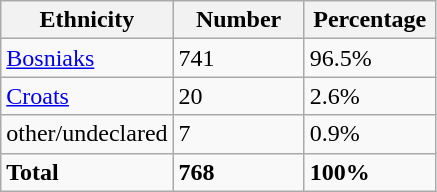<table class="wikitable">
<tr>
<th width="100px">Ethnicity</th>
<th width="80px">Number</th>
<th width="80px">Percentage</th>
</tr>
<tr>
<td><a href='#'>Bosniaks</a></td>
<td>741</td>
<td>96.5%</td>
</tr>
<tr>
<td><a href='#'>Croats</a></td>
<td>20</td>
<td>2.6%</td>
</tr>
<tr>
<td>other/undeclared</td>
<td>7</td>
<td>0.9%</td>
</tr>
<tr>
<td><strong>Total</strong></td>
<td><strong>768</strong></td>
<td><strong>100%</strong></td>
</tr>
</table>
